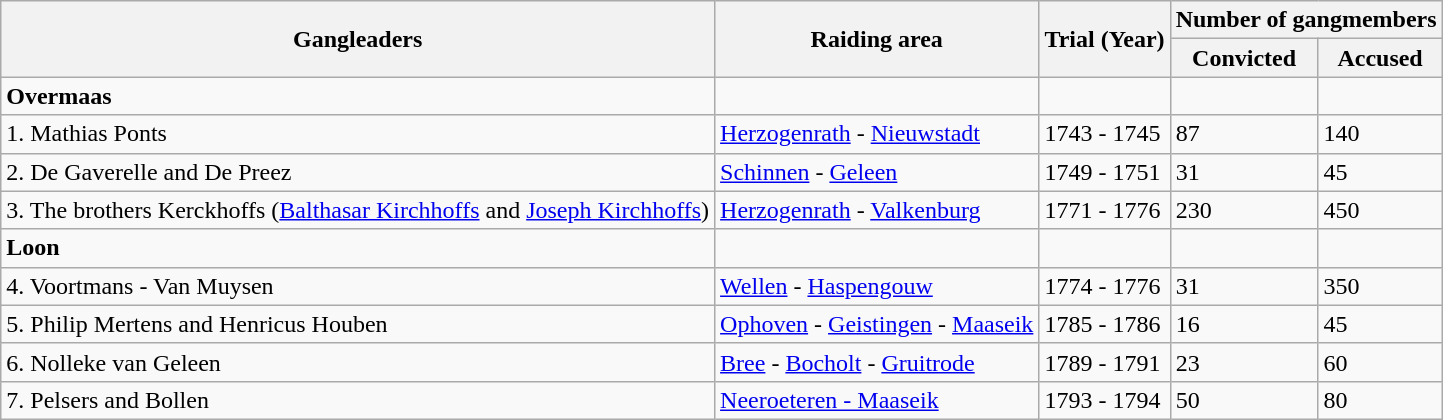<table class="wikitable">
<tr>
<th rowspan="2">Gangleaders</th>
<th rowspan="2">Raiding area</th>
<th rowspan="2">Trial (Year)</th>
<th colspan="2" align="center">Number of gangmembers</th>
</tr>
<tr>
<th>Convicted</th>
<th>Accused</th>
</tr>
<tr>
<td><strong>Overmaas</strong></td>
<td></td>
<td></td>
<td></td>
<td></td>
</tr>
<tr>
<td>1. Mathias Ponts</td>
<td><a href='#'>Herzogenrath</a> - <a href='#'>Nieuwstadt</a></td>
<td>1743 - 1745</td>
<td>87</td>
<td>140</td>
</tr>
<tr>
<td>2. De Gaverelle and De Preez</td>
<td><a href='#'>Schinnen</a> - <a href='#'>Geleen</a></td>
<td>1749 - 1751</td>
<td>31</td>
<td>45</td>
</tr>
<tr>
<td>3. The brothers Kerckhoffs (<a href='#'>Balthasar Kirchhoffs</a> and <a href='#'>Joseph Kirchhoffs</a>)</td>
<td><a href='#'>Herzogenrath</a> - <a href='#'>Valkenburg</a></td>
<td>1771 - 1776</td>
<td>230</td>
<td>450</td>
</tr>
<tr>
<td><strong>Loon</strong></td>
<td></td>
<td></td>
<td></td>
<td></td>
</tr>
<tr>
<td>4. Voortmans - Van Muysen</td>
<td><a href='#'>Wellen</a> - <a href='#'>Haspengouw</a></td>
<td>1774 - 1776</td>
<td>31</td>
<td>350</td>
</tr>
<tr>
<td>5. Philip Mertens and Henricus Houben</td>
<td><a href='#'>Ophoven</a> - <a href='#'>Geistingen</a> - <a href='#'>Maaseik</a></td>
<td>1785 - 1786</td>
<td>16</td>
<td>45</td>
</tr>
<tr>
<td>6. Nolleke van Geleen</td>
<td><a href='#'>Bree</a> - <a href='#'>Bocholt</a> - <a href='#'>Gruitrode</a></td>
<td>1789 - 1791</td>
<td>23</td>
<td>60</td>
</tr>
<tr>
<td>7. Pelsers and Bollen</td>
<td><a href='#'>Neeroeteren - Maaseik</a></td>
<td>1793 - 1794</td>
<td>50</td>
<td>80</td>
</tr>
</table>
